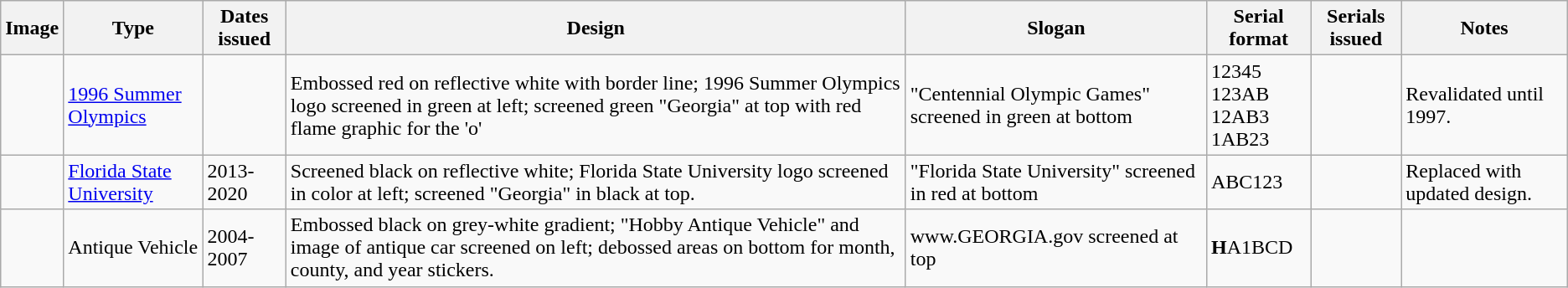<table class=wikitable>
<tr>
<th>Image</th>
<th>Type</th>
<th>Dates issued</th>
<th>Design</th>
<th>Slogan</th>
<th>Serial format</th>
<th>Serials issued</th>
<th>Notes</th>
</tr>
<tr>
<td></td>
<td><a href='#'>1996 Summer Olympics</a></td>
<td></td>
<td>Embossed red on reflective white with border line; 1996 Summer Olympics logo screened in green at left; screened green "Georgia" at top with red flame graphic for the 'o'</td>
<td>"Centennial Olympic Games" screened in green at bottom</td>
<td>12345<br>123AB<br>12AB3<br>1AB23</td>
<td></td>
<td>Revalidated until 1997.</td>
</tr>
<tr>
<td></td>
<td><a href='#'>Florida State University</a></td>
<td>2013-2020</td>
<td>Screened black on reflective white; Florida State University logo screened in color at left; screened "Georgia" in black at top.</td>
<td>"Florida State University" screened in red at bottom</td>
<td>ABC123</td>
<td></td>
<td>Replaced with updated design.</td>
</tr>
<tr>
<td></td>
<td>Antique Vehicle</td>
<td>2004-2007</td>
<td>Embossed black on grey-white gradient; "Hobby Antique Vehicle" and image of antique car screened on left; debossed areas on bottom for month, county, and year stickers.</td>
<td>www.GEORGIA.gov screened at top</td>
<td><strong>H</strong>A1BCD</td>
<td></td>
<td></td>
</tr>
</table>
